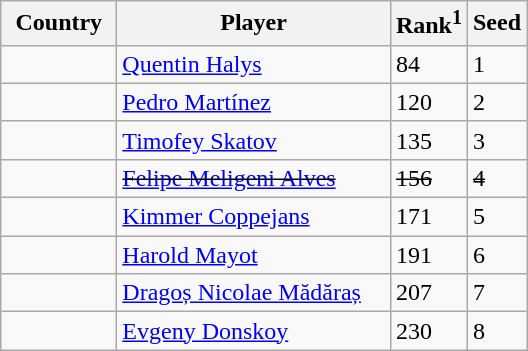<table class="sortable wikitable">
<tr>
<th width="70">Country</th>
<th width="175">Player</th>
<th>Rank<sup>1</sup></th>
<th>Seed</th>
</tr>
<tr>
<td></td>
<td><a href='#'>Quentin Halys</a></td>
<td>84</td>
<td>1</td>
</tr>
<tr>
<td></td>
<td><a href='#'>Pedro Martínez</a></td>
<td>120</td>
<td>2</td>
</tr>
<tr>
<td></td>
<td><a href='#'>Timofey Skatov</a></td>
<td>135</td>
<td>3</td>
</tr>
<tr>
<td><s></s></td>
<td><s><a href='#'>Felipe Meligeni Alves</a></s></td>
<td><s>156</s></td>
<td><s>4</s></td>
</tr>
<tr>
<td></td>
<td><a href='#'>Kimmer Coppejans</a></td>
<td>171</td>
<td>5</td>
</tr>
<tr>
<td></td>
<td><a href='#'>Harold Mayot</a></td>
<td>191</td>
<td>6</td>
</tr>
<tr>
<td></td>
<td><a href='#'>Dragoș Nicolae Mădăraș</a></td>
<td>207</td>
<td>7</td>
</tr>
<tr>
<td></td>
<td><a href='#'>Evgeny Donskoy</a></td>
<td>230</td>
<td>8</td>
</tr>
</table>
